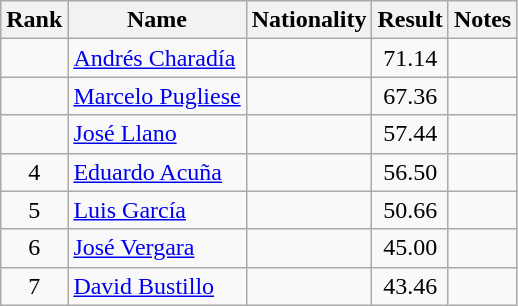<table class="wikitable sortable" style="text-align:center">
<tr>
<th>Rank</th>
<th>Name</th>
<th>Nationality</th>
<th>Result</th>
<th>Notes</th>
</tr>
<tr>
<td></td>
<td align=left><a href='#'>Andrés Charadía</a></td>
<td align=left></td>
<td>71.14</td>
<td></td>
</tr>
<tr>
<td></td>
<td align=left><a href='#'>Marcelo Pugliese</a></td>
<td align=left></td>
<td>67.36</td>
<td></td>
</tr>
<tr>
<td></td>
<td align=left><a href='#'>José Llano</a></td>
<td align=left></td>
<td>57.44</td>
<td></td>
</tr>
<tr>
<td>4</td>
<td align=left><a href='#'>Eduardo Acuña</a></td>
<td align=left></td>
<td>56.50</td>
<td></td>
</tr>
<tr>
<td>5</td>
<td align=left><a href='#'>Luis García</a></td>
<td align=left></td>
<td>50.66</td>
<td></td>
</tr>
<tr>
<td>6</td>
<td align=left><a href='#'>José Vergara</a></td>
<td align=left></td>
<td>45.00</td>
<td></td>
</tr>
<tr>
<td>7</td>
<td align=left><a href='#'>David Bustillo</a></td>
<td align=left></td>
<td>43.46</td>
<td></td>
</tr>
</table>
